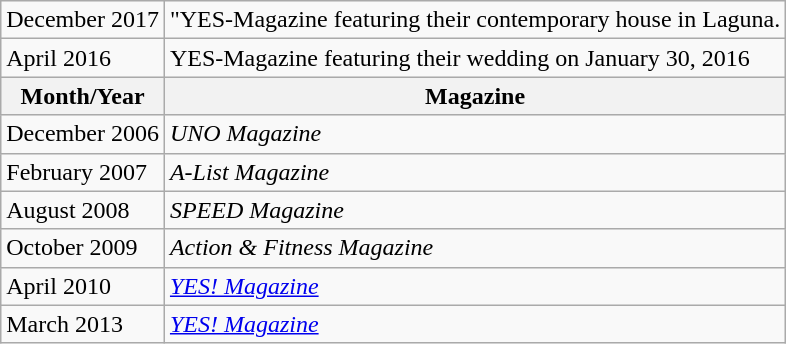<table class="wikitable">
<tr>
<td>December 2017</td>
<td>"YES-Magazine featuring their contemporary house in Laguna.</td>
</tr>
<tr>
<td>April 2016</td>
<td>YES-Magazine featuring their wedding on January 30, 2016</td>
</tr>
<tr>
<th>Month/Year</th>
<th>Magazine</th>
</tr>
<tr>
<td>December 2006</td>
<td><em>UNO Magazine</em></td>
</tr>
<tr>
<td>February 2007</td>
<td><em>A-List Magazine</em></td>
</tr>
<tr>
<td>August 2008</td>
<td><em>SPEED Magazine</em></td>
</tr>
<tr>
<td>October 2009</td>
<td><em>Action & Fitness Magazine</em></td>
</tr>
<tr>
<td>April 2010</td>
<td><em><a href='#'>YES! Magazine</a></em></td>
</tr>
<tr>
<td>March 2013</td>
<td><em><a href='#'>YES! Magazine</a></em></td>
</tr>
</table>
